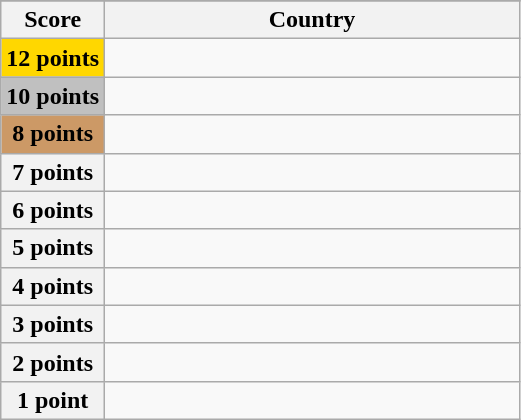<table class="wikitable">
<tr>
</tr>
<tr>
<th scope="col" width="20%">Score</th>
<th scope="col">Country</th>
</tr>
<tr>
<th scope="row" style="background:gold">12 points</th>
<td></td>
</tr>
<tr>
<th scope="row" style="background:silver">10 points</th>
<td></td>
</tr>
<tr>
<th scope="row" style="background:#CC9966">8 points</th>
<td></td>
</tr>
<tr>
<th scope="row">7 points</th>
<td></td>
</tr>
<tr>
<th scope="row">6 points</th>
<td></td>
</tr>
<tr>
<th scope="row">5 points</th>
<td></td>
</tr>
<tr>
<th scope="row">4 points</th>
<td></td>
</tr>
<tr>
<th scope="row">3 points</th>
<td></td>
</tr>
<tr>
<th scope="row">2 points</th>
<td></td>
</tr>
<tr>
<th scope="row">1 point</th>
<td></td>
</tr>
</table>
